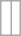<table role="presentation" class="wikitable">
<tr style="font-size: 87%;vertical-align: top;background: white">
<td><br></td>
<td><br></td>
</tr>
</table>
